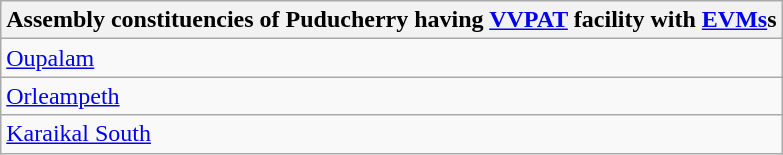<table class="wikitable" | align="center">
<tr>
<th colspan="3">Assembly constituencies of Puducherry having <a href='#'>VVPAT</a> facility with <a href='#'>EVMs</a>s</th>
</tr>
<tr>
<td><a href='#'>Oupalam</a></td>
</tr>
<tr>
<td><a href='#'>Orleampeth</a></td>
</tr>
<tr>
<td><a href='#'>Karaikal South</a></td>
</tr>
</table>
